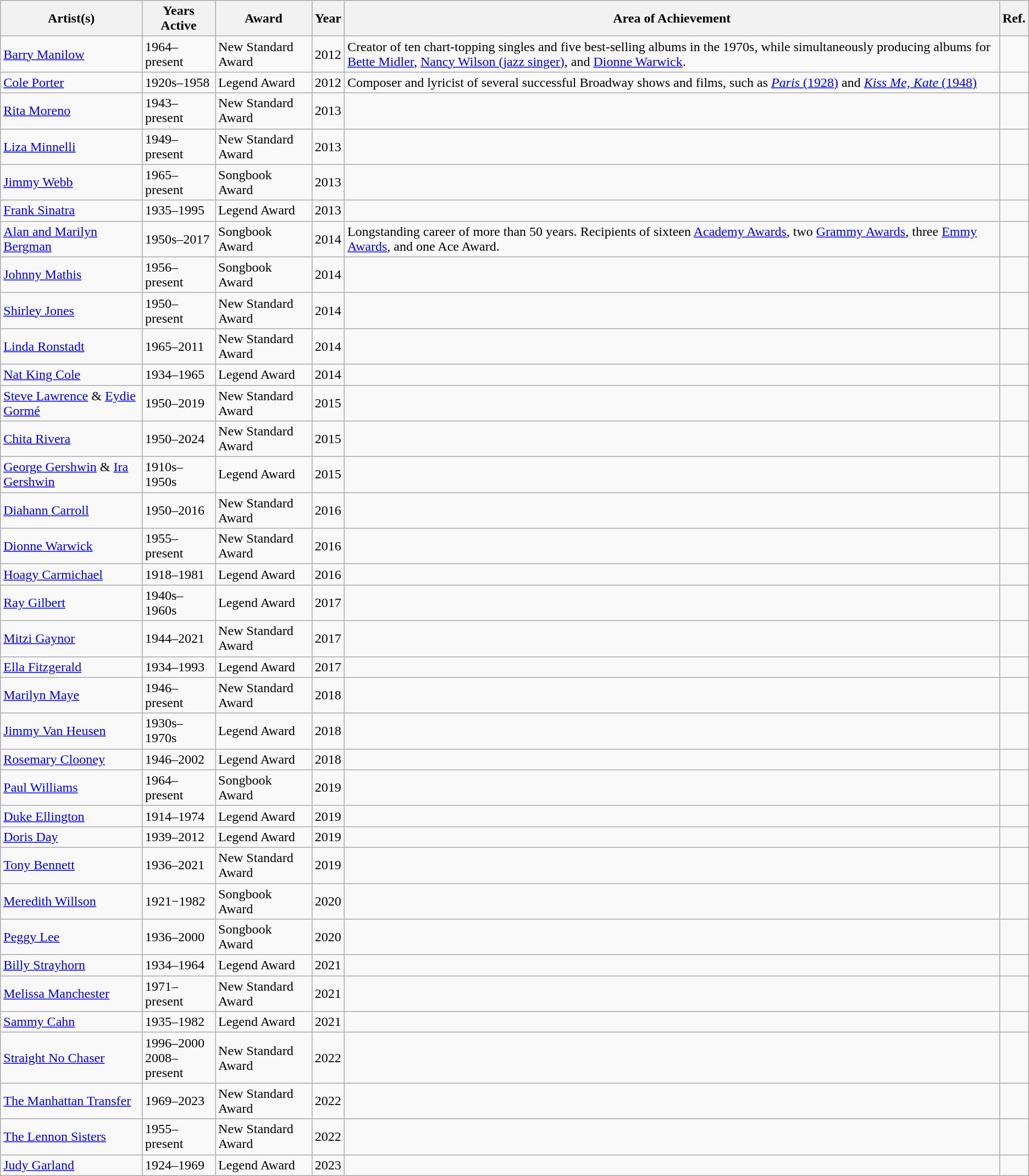<table class="wikitable sortable">
<tr>
<th>Artist(s)</th>
<th>Years Active</th>
<th>Award</th>
<th>Year</th>
<th>Area of Achievement</th>
<th>Ref.</th>
</tr>
<tr>
<td><a href='#'>Barry Manilow</a></td>
<td>1964–present</td>
<td>New Standard Award</td>
<td>2012</td>
<td>Creator of ten chart-topping singles and five best-selling albums in the 1970s, while simultaneously producing albums for <a href='#'>Bette Midler</a>, <a href='#'>Nancy Wilson (jazz singer)</a>, and <a href='#'>Dionne Warwick</a>.</td>
<td></td>
</tr>
<tr>
<td><a href='#'>Cole Porter</a></td>
<td>1920s–1958</td>
<td>Legend Award</td>
<td>2012</td>
<td>Composer and lyricist of several successful Broadway shows and films, such as <a href='#'><em>Paris</em> (1928)</a> and <a href='#'><em>Kiss Me, Kate</em> (1948)</a></td>
<td></td>
</tr>
<tr>
<td><a href='#'>Rita Moreno</a></td>
<td>1943–present</td>
<td>New Standard Award</td>
<td>2013</td>
<td></td>
<td></td>
</tr>
<tr>
<td><a href='#'>Liza Minnelli</a></td>
<td>1949–present</td>
<td>New Standard Award</td>
<td>2013</td>
<td></td>
<td></td>
</tr>
<tr>
<td><a href='#'>Jimmy Webb</a></td>
<td>1965–present</td>
<td>Songbook Award</td>
<td>2013</td>
<td></td>
<td></td>
</tr>
<tr>
<td><a href='#'>Frank Sinatra</a></td>
<td>1935–1995</td>
<td>Legend Award</td>
<td>2013</td>
<td></td>
<td></td>
</tr>
<tr>
<td><a href='#'>Alan and Marilyn Bergman</a></td>
<td>1950s–2017</td>
<td>Songbook Award</td>
<td>2014</td>
<td>Longstanding career of more than 50 years. Recipients of sixteen <a href='#'>Academy Awards</a>, two <a href='#'>Grammy Awards</a>, three <a href='#'>Emmy Awards</a>, and one Ace Award.</td>
<td></td>
</tr>
<tr>
<td><a href='#'>Johnny Mathis</a></td>
<td>1956–present</td>
<td>Songbook Award</td>
<td>2014</td>
<td></td>
<td></td>
</tr>
<tr>
<td><a href='#'>Shirley Jones</a></td>
<td>1950–present</td>
<td>New Standard Award</td>
<td>2014</td>
<td></td>
<td></td>
</tr>
<tr>
<td><a href='#'>Linda Ronstadt</a></td>
<td>1965–2011</td>
<td>New Standard Award</td>
<td>2014</td>
<td></td>
<td></td>
</tr>
<tr>
<td><a href='#'>Nat King Cole</a></td>
<td>1934–1965</td>
<td>Legend Award</td>
<td>2014</td>
<td></td>
<td></td>
</tr>
<tr>
<td><a href='#'>Steve Lawrence</a> & <a href='#'>Eydie Gormé</a></td>
<td>1950–2019</td>
<td>New Standard Award</td>
<td>2015</td>
<td></td>
<td></td>
</tr>
<tr>
<td><a href='#'>Chita Rivera</a></td>
<td>1950–2024</td>
<td>New Standard Award</td>
<td>2015</td>
<td></td>
<td></td>
</tr>
<tr>
<td><a href='#'>George Gershwin</a> & <a href='#'>Ira Gershwin</a></td>
<td>1910s–1950s</td>
<td>Legend Award</td>
<td>2015</td>
<td></td>
<td></td>
</tr>
<tr>
<td><a href='#'>Diahann Carroll</a></td>
<td>1950–2016</td>
<td>New Standard Award</td>
<td>2016</td>
<td></td>
<td></td>
</tr>
<tr>
<td><a href='#'>Dionne Warwick</a></td>
<td>1955–present</td>
<td>New Standard Award</td>
<td>2016</td>
<td></td>
<td></td>
</tr>
<tr>
<td><a href='#'>Hoagy Carmichael</a></td>
<td>1918–1981</td>
<td>Legend Award</td>
<td>2016</td>
<td></td>
<td></td>
</tr>
<tr>
<td><a href='#'>Ray Gilbert</a></td>
<td>1940s–1960s</td>
<td>Legend Award</td>
<td>2017</td>
<td></td>
<td></td>
</tr>
<tr>
<td><a href='#'>Mitzi Gaynor</a></td>
<td>1944–2021</td>
<td>New Standard Award</td>
<td>2017</td>
<td></td>
<td></td>
</tr>
<tr>
<td><a href='#'>Ella Fitzgerald</a></td>
<td>1934–1993</td>
<td>Legend Award</td>
<td>2017</td>
<td></td>
<td></td>
</tr>
<tr>
<td><a href='#'>Marilyn Maye</a></td>
<td>1946–present</td>
<td>New Standard Award</td>
<td>2018</td>
<td></td>
<td></td>
</tr>
<tr>
<td><a href='#'>Jimmy Van Heusen</a></td>
<td>1930s–1970s</td>
<td>Legend Award</td>
<td>2018</td>
<td></td>
<td></td>
</tr>
<tr>
<td><a href='#'>Rosemary Clooney</a></td>
<td>1946–2002</td>
<td>Legend Award</td>
<td>2018</td>
<td></td>
<td></td>
</tr>
<tr>
<td><a href='#'>Paul Williams</a></td>
<td>1964–present</td>
<td>Songbook Award</td>
<td>2019</td>
<td></td>
<td></td>
</tr>
<tr>
<td><a href='#'>Duke Ellington</a></td>
<td>1914–1974</td>
<td>Legend Award</td>
<td>2019</td>
<td></td>
<td></td>
</tr>
<tr>
<td><a href='#'>Doris Day</a></td>
<td>1939–2012</td>
<td>Legend Award</td>
<td>2019</td>
<td></td>
<td></td>
</tr>
<tr>
<td><a href='#'>Tony Bennett</a></td>
<td>1936–2021</td>
<td>New Standard Award</td>
<td>2019</td>
<td></td>
<td></td>
</tr>
<tr>
<td><a href='#'>Meredith Willson</a></td>
<td>1921−1982</td>
<td>Songbook Award</td>
<td>2020</td>
<td></td>
<td></td>
</tr>
<tr>
<td><a href='#'>Peggy Lee</a></td>
<td>1936–2000</td>
<td>Songbook Award</td>
<td>2020</td>
<td></td>
<td></td>
</tr>
<tr>
<td><a href='#'>Billy Strayhorn</a></td>
<td>1934–1964</td>
<td>Legend Award</td>
<td>2021</td>
<td></td>
<td></td>
</tr>
<tr>
<td><a href='#'>Melissa Manchester</a></td>
<td>1971–present</td>
<td>New Standard Award</td>
<td>2021</td>
<td></td>
<td></td>
</tr>
<tr>
<td><a href='#'>Sammy Cahn</a></td>
<td>1935–1982</td>
<td>Legend Award</td>
<td>2021</td>
<td></td>
<td></td>
</tr>
<tr>
<td><a href='#'>Straight No Chaser</a></td>
<td>1996–2000<br>2008–present</td>
<td>New Standard Award</td>
<td>2022</td>
<td></td>
<td></td>
</tr>
<tr>
<td><a href='#'>The Manhattan Transfer</a></td>
<td>1969–2023</td>
<td>New Standard Award</td>
<td>2022</td>
<td></td>
<td></td>
</tr>
<tr>
<td><a href='#'>The Lennon Sisters</a></td>
<td>1955–present</td>
<td>New Standard Award</td>
<td>2022</td>
<td></td>
<td></td>
</tr>
<tr>
<td><a href='#'>Judy Garland</a></td>
<td>1924–1969</td>
<td>Legend Award</td>
<td>2023</td>
<td></td>
<td></td>
</tr>
</table>
